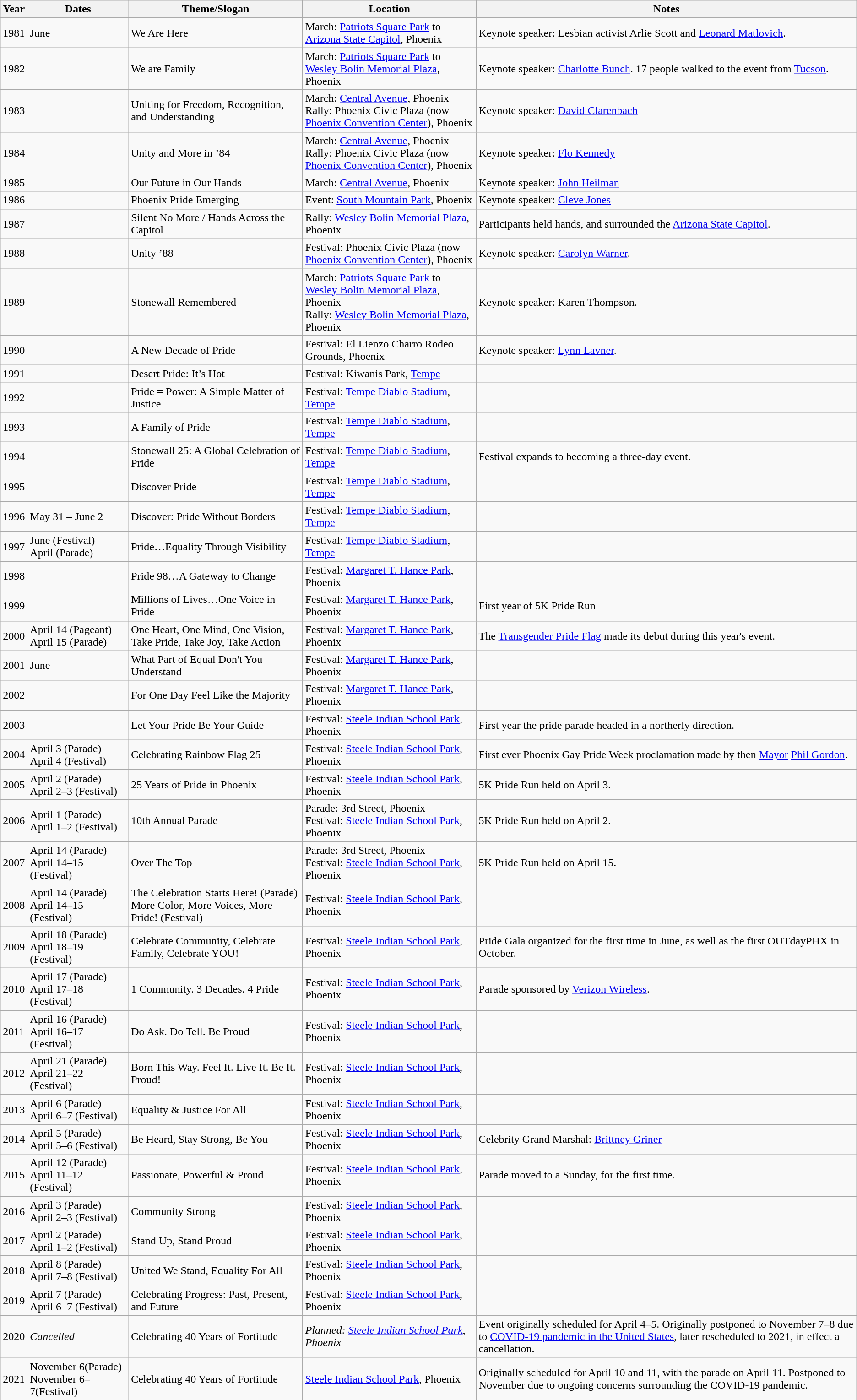<table class="wikitable">
<tr>
<th>Year</th>
<th>Dates</th>
<th>Theme/Slogan</th>
<th>Location</th>
<th>Notes</th>
</tr>
<tr>
<td>1981</td>
<td>June</td>
<td>We Are Here</td>
<td>March: <a href='#'>Patriots Square Park</a> to <a href='#'>Arizona State Capitol</a>, Phoenix</td>
<td>Keynote speaker: Lesbian activist Arlie Scott and <a href='#'>Leonard Matlovich</a>.</td>
</tr>
<tr>
<td>1982</td>
<td></td>
<td>We are Family</td>
<td>March: <a href='#'>Patriots Square Park</a> to <a href='#'>Wesley Bolin Memorial Plaza</a>, Phoenix</td>
<td>Keynote speaker: <a href='#'>Charlotte Bunch</a>. 17 people walked to the event from <a href='#'>Tucson</a>.</td>
</tr>
<tr>
<td>1983</td>
<td></td>
<td>Uniting for Freedom, Recognition, and Understanding</td>
<td>March: <a href='#'>Central Avenue</a>, Phoenix<br>Rally: Phoenix Civic Plaza (now <a href='#'>Phoenix Convention Center</a>), Phoenix</td>
<td>Keynote speaker: <a href='#'>David Clarenbach</a></td>
</tr>
<tr>
<td>1984</td>
<td></td>
<td>Unity and More in ’84</td>
<td>March: <a href='#'>Central Avenue</a>, Phoenix<br>Rally: Phoenix Civic Plaza (now <a href='#'>Phoenix Convention Center</a>), Phoenix</td>
<td>Keynote speaker: <a href='#'>Flo Kennedy</a></td>
</tr>
<tr>
<td>1985</td>
<td></td>
<td>Our Future in Our Hands</td>
<td>March: <a href='#'>Central Avenue</a>, Phoenix</td>
<td>Keynote speaker: <a href='#'>John Heilman</a></td>
</tr>
<tr>
<td>1986</td>
<td></td>
<td>Phoenix Pride Emerging</td>
<td>Event: <a href='#'>South Mountain Park</a>, Phoenix</td>
<td>Keynote speaker: <a href='#'>Cleve Jones</a></td>
</tr>
<tr>
<td>1987</td>
<td></td>
<td>Silent No More / Hands Across the Capitol</td>
<td>Rally: <a href='#'>Wesley Bolin Memorial Plaza</a>, Phoenix</td>
<td>Participants held hands, and surrounded the <a href='#'>Arizona State Capitol</a>.</td>
</tr>
<tr>
<td>1988</td>
<td></td>
<td>Unity ’88</td>
<td>Festival: Phoenix Civic Plaza (now <a href='#'>Phoenix Convention Center</a>), Phoenix</td>
<td>Keynote speaker: <a href='#'>Carolyn Warner</a>.</td>
</tr>
<tr>
<td>1989</td>
<td></td>
<td>Stonewall Remembered</td>
<td>March: <a href='#'>Patriots Square Park</a> to <a href='#'>Wesley Bolin Memorial Plaza</a>, Phoenix<br>Rally: <a href='#'>Wesley Bolin Memorial Plaza</a>, Phoenix</td>
<td>Keynote speaker: Karen Thompson.</td>
</tr>
<tr>
<td>1990</td>
<td></td>
<td>A New Decade of Pride</td>
<td>Festival: El Lienzo Charro Rodeo Grounds, Phoenix</td>
<td>Keynote speaker: <a href='#'>Lynn Lavner</a>.</td>
</tr>
<tr>
<td>1991</td>
<td></td>
<td>Desert Pride: It’s Hot</td>
<td>Festival: Kiwanis Park, <a href='#'>Tempe</a></td>
<td></td>
</tr>
<tr>
<td>1992</td>
<td></td>
<td>Pride = Power: A Simple Matter of Justice</td>
<td>Festival: <a href='#'>Tempe Diablo Stadium</a>, <a href='#'>Tempe</a></td>
<td></td>
</tr>
<tr>
<td>1993</td>
<td></td>
<td>A Family of Pride</td>
<td>Festival: <a href='#'>Tempe Diablo Stadium</a>, <a href='#'>Tempe</a></td>
<td></td>
</tr>
<tr>
<td>1994</td>
<td></td>
<td>Stonewall 25: A Global Celebration of Pride</td>
<td>Festival: <a href='#'>Tempe Diablo Stadium</a>, <a href='#'>Tempe</a></td>
<td>Festival expands to becoming a three-day event.</td>
</tr>
<tr>
<td>1995</td>
<td></td>
<td>Discover Pride</td>
<td>Festival: <a href='#'>Tempe Diablo Stadium</a>, <a href='#'>Tempe</a></td>
<td></td>
</tr>
<tr>
<td>1996</td>
<td>May 31 – June 2</td>
<td>Discover: Pride Without Borders</td>
<td>Festival: <a href='#'>Tempe Diablo Stadium</a>, <a href='#'>Tempe</a></td>
<td></td>
</tr>
<tr>
<td>1997</td>
<td>June (Festival)<br>April (Parade)</td>
<td>Pride…Equality Through Visibility</td>
<td>Festival: <a href='#'>Tempe Diablo Stadium</a>, <a href='#'>Tempe</a></td>
<td></td>
</tr>
<tr>
<td>1998</td>
<td></td>
<td>Pride 98…A Gateway to Change</td>
<td>Festival: <a href='#'>Margaret T. Hance Park</a>, Phoenix</td>
<td></td>
</tr>
<tr>
<td>1999</td>
<td></td>
<td>Millions of Lives…One Voice in Pride</td>
<td>Festival: <a href='#'>Margaret T. Hance Park</a>, Phoenix</td>
<td>First year of 5K Pride Run</td>
</tr>
<tr>
<td>2000</td>
<td>April 14 (Pageant) April 15 (Parade)</td>
<td>One Heart, One Mind, One Vision, Take Pride, Take Joy, Take Action</td>
<td>Festival: <a href='#'>Margaret T. Hance Park</a>, Phoenix</td>
<td>The <a href='#'>Transgender Pride Flag</a> made its debut during this year's event.</td>
</tr>
<tr>
<td>2001</td>
<td>June</td>
<td>What Part of Equal Don't You Understand</td>
<td>Festival: <a href='#'>Margaret T. Hance Park</a>, Phoenix</td>
<td></td>
</tr>
<tr>
<td>2002</td>
<td></td>
<td>For One Day Feel Like the Majority</td>
<td>Festival: <a href='#'>Margaret T. Hance Park</a>, Phoenix</td>
<td></td>
</tr>
<tr>
<td>2003</td>
<td></td>
<td>Let Your Pride Be Your Guide</td>
<td>Festival: <a href='#'>Steele Indian School Park</a>, Phoenix</td>
<td>First year the pride parade headed in a northerly direction.</td>
</tr>
<tr>
<td>2004</td>
<td>April 3 (Parade)<br>April 4 (Festival)</td>
<td>Celebrating Rainbow Flag 25</td>
<td>Festival: <a href='#'>Steele Indian School Park</a>, Phoenix</td>
<td>First ever Phoenix Gay Pride Week proclamation made by then <a href='#'>Mayor</a> <a href='#'>Phil Gordon</a>.</td>
</tr>
<tr>
<td>2005</td>
<td>April 2 (Parade)<br>April 2–3 (Festival)</td>
<td>25 Years of Pride in Phoenix</td>
<td>Festival: <a href='#'>Steele Indian School Park</a>, Phoenix</td>
<td>5K Pride Run held on April 3.</td>
</tr>
<tr>
<td>2006</td>
<td>April 1 (Parade)<br>April 1–2 (Festival)</td>
<td>10th Annual Parade</td>
<td>Parade: 3rd Street, Phoenix<br>Festival: <a href='#'>Steele Indian School Park</a>, Phoenix</td>
<td>5K Pride Run held on April 2.</td>
</tr>
<tr>
<td>2007</td>
<td>April 14 (Parade)<br>April 14–15 (Festival)</td>
<td>Over The Top</td>
<td>Parade: 3rd Street, Phoenix<br>Festival: <a href='#'>Steele Indian School Park</a>, Phoenix</td>
<td>5K Pride Run held on April 15.</td>
</tr>
<tr>
<td>2008</td>
<td>April 14 (Parade)<br>April 14–15 (Festival)</td>
<td>The Celebration Starts Here! (Parade)<br>More Color, More Voices, More Pride! (Festival)</td>
<td>Festival: <a href='#'>Steele Indian School Park</a>, Phoenix</td>
<td></td>
</tr>
<tr>
<td>2009</td>
<td>April 18 (Parade)<br>April 18–19 (Festival)</td>
<td>Celebrate Community, Celebrate Family, Celebrate YOU!</td>
<td>Festival: <a href='#'>Steele Indian School Park</a>, Phoenix</td>
<td>Pride Gala organized for the first time in June, as well as the first OUTdayPHX in October.</td>
</tr>
<tr>
<td>2010</td>
<td>April 17 (Parade)<br>April 17–18 (Festival)</td>
<td>1 Community. 3 Decades. 4 Pride</td>
<td>Festival: <a href='#'>Steele Indian School Park</a>, Phoenix</td>
<td>Parade sponsored by <a href='#'>Verizon Wireless</a>.</td>
</tr>
<tr>
<td>2011</td>
<td>April 16 (Parade)<br>April 16–17 (Festival)</td>
<td>Do Ask. Do Tell. Be Proud</td>
<td>Festival: <a href='#'>Steele Indian School Park</a>, Phoenix</td>
<td></td>
</tr>
<tr>
<td>2012</td>
<td>April 21 (Parade)<br>April 21–22 (Festival)</td>
<td>Born This Way. Feel It. Live It. Be It. Proud!</td>
<td>Festival: <a href='#'>Steele Indian School Park</a>, Phoenix</td>
<td></td>
</tr>
<tr>
<td>2013</td>
<td>April 6 (Parade)<br>April 6–7 (Festival)</td>
<td>Equality & Justice For All</td>
<td>Festival: <a href='#'>Steele Indian School Park</a>, Phoenix</td>
<td></td>
</tr>
<tr>
<td>2014</td>
<td>April 5 (Parade)<br>April 5–6 (Festival)</td>
<td>Be Heard, Stay Strong, Be You</td>
<td>Festival: <a href='#'>Steele Indian School Park</a>, Phoenix</td>
<td>Celebrity Grand Marshal: <a href='#'>Brittney Griner</a></td>
</tr>
<tr>
<td>2015</td>
<td>April 12 (Parade)<br>April 11–12 (Festival)</td>
<td>Passionate, Powerful & Proud</td>
<td>Festival: <a href='#'>Steele Indian School Park</a>, Phoenix</td>
<td>Parade moved to a Sunday, for the first time.</td>
</tr>
<tr>
<td>2016</td>
<td>April 3 (Parade)<br>April 2–3 (Festival)</td>
<td>Community Strong</td>
<td>Festival: <a href='#'>Steele Indian School Park</a>, Phoenix</td>
<td></td>
</tr>
<tr>
<td>2017</td>
<td>April 2 (Parade)<br>April 1–2 (Festival)</td>
<td>Stand Up, Stand Proud</td>
<td>Festival: <a href='#'>Steele Indian School Park</a>, Phoenix</td>
<td></td>
</tr>
<tr>
<td>2018</td>
<td>April 8 (Parade)<br>April 7–8 (Festival)</td>
<td>United We Stand, Equality For All</td>
<td>Festival: <a href='#'>Steele Indian School Park</a>, Phoenix</td>
<td></td>
</tr>
<tr>
<td>2019</td>
<td>April 7 (Parade)<br>April 6–7 (Festival)</td>
<td>Celebrating Progress: Past, Present, and Future</td>
<td>Festival: <a href='#'>Steele Indian School Park</a>, Phoenix</td>
<td></td>
</tr>
<tr>
<td>2020</td>
<td><em>Cancelled</em></td>
<td>Celebrating 40 Years of Fortitude</td>
<td><em>Planned: <a href='#'>Steele Indian School Park</a>, Phoenix</em></td>
<td>Event originally scheduled for April 4–5. Originally postponed to November 7–8 due to <a href='#'>COVID-19 pandemic in the United States</a>, later rescheduled to 2021, in effect a cancellation.</td>
</tr>
<tr>
<td>2021</td>
<td>November 6(Parade)<br>November 6–7(Festival)</td>
<td>Celebrating 40 Years of Fortitude</td>
<td><a href='#'>Steele Indian School Park</a>, Phoenix</td>
<td>Originally scheduled for April 10 and 11, with the parade on April 11. Postponed to November due to ongoing concerns surrounding the COVID-19 pandemic.</td>
</tr>
<tr>
</tr>
</table>
